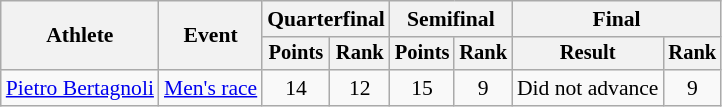<table class="wikitable" style="font-size:90%;">
<tr>
<th rowspan=2>Athlete</th>
<th rowspan=2>Event</th>
<th colspan=2>Quarterfinal</th>
<th colspan=2>Semifinal</th>
<th colspan=2>Final</th>
</tr>
<tr style="font-size:95%">
<th>Points</th>
<th>Rank</th>
<th>Points</th>
<th>Rank</th>
<th>Result</th>
<th>Rank</th>
</tr>
<tr align=center>
<td align=left><a href='#'>Pietro Bertagnoli</a></td>
<td align=left><a href='#'>Men's race</a></td>
<td>14</td>
<td>12</td>
<td>15</td>
<td>9</td>
<td colspan=1>Did not advance</td>
<td>9</td>
</tr>
</table>
